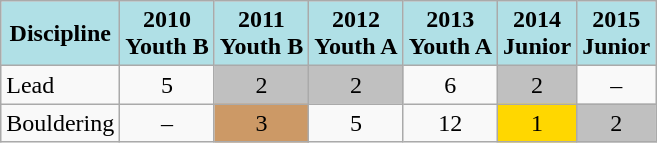<table class="wikitable" style="text-align: center;">
<tr>
<th style="background: #b0e0e6;">Discipline</th>
<th style="background: #b0e0e6;">2010<br>Youth B</th>
<th style="background: #b0e0e6;">2011<br>Youth B</th>
<th style="background: #b0e0e6;">2012<br>Youth A</th>
<th style="background: #b0e0e6;">2013<br>Youth A</th>
<th style="background: #b0e0e6;">2014<br>Junior</th>
<th style="background: #b0e0e6;">2015<br>Junior</th>
</tr>
<tr>
<td align="left">Lead</td>
<td>5</td>
<td style="background:silver">2</td>
<td style="background:silver">2</td>
<td>6</td>
<td style="background:silver">2</td>
<td>–</td>
</tr>
<tr>
<td align="left">Bouldering</td>
<td>–</td>
<td style="background:#cc9966">3</td>
<td>5</td>
<td>12</td>
<td style="background:gold">1</td>
<td style="background:silver">2</td>
</tr>
</table>
